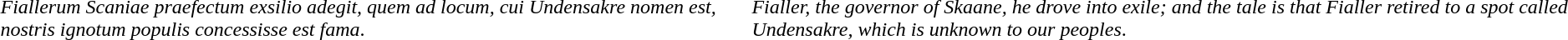<table>
<tr>
<td><br><em>Fiallerum Scaniae praefectum exsilio adegit, quem ad locum, cui Undensakre nomen est, nostris ignotum populis concessisse est fama</em>.</td>
<td><br><em>Fialler, the governor of Skaane, he drove into exile; and the tale is that Fialler retired to a spot called Undensakre, which is unknown to our peoples</em>.</td>
<td></td>
</tr>
</table>
